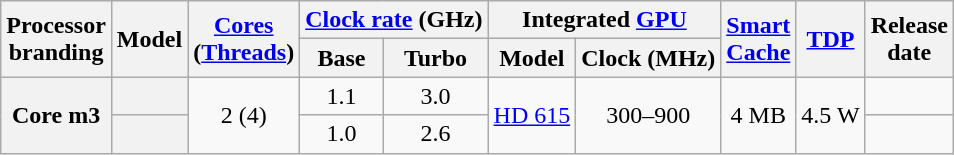<table class="wikitable sortable nowrap" style="text-align: center;">
<tr>
<th class="unsortable" rowspan="2">Processor<br>branding</th>
<th rowspan="2">Model</th>
<th class="unsortable" rowspan="2"><a href='#'>Cores</a><br>(<a href='#'>Threads</a>)</th>
<th colspan="2"><a href='#'>Clock rate</a> (GHz)</th>
<th colspan="2">Integrated <a href='#'>GPU</a></th>
<th class="unsortable" rowspan="2"><a href='#'>Smart<br>Cache</a></th>
<th rowspan="2"><a href='#'>TDP</a></th>
<th rowspan="2">Release<br>date</th>
</tr>
<tr>
<th class="unsortable">Base</th>
<th class="unsortable">Turbo</th>
<th class="unsortable">Model</th>
<th class="unsortable">Clock (MHz)</th>
</tr>
<tr>
<th rowspan=2>Core m3</th>
<th style="text-align:left;" data-sort-value="sku2"></th>
<td rowspan=2>2 (4)</td>
<td>1.1</td>
<td>3.0</td>
<td rowspan=2><a href='#'>HD 615</a></td>
<td rowspan=2>300–900</td>
<td rowspan=2>4 MB</td>
<td rowspan=2>4.5 W</td>
<td></td>
</tr>
<tr>
<th style="text-align:left;" data-sort-value="sku1"></th>
<td>1.0</td>
<td>2.6</td>
<td></td>
</tr>
</table>
